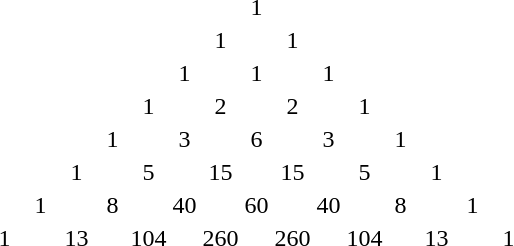<table style='margin: 1em auto; text-align:center'>
<tr>
<th width='40pt'></th>
<th width='30pt'></th>
<th width='20pt'></th>
<th width='20pt'></th>
<th width='20pt'></th>
<th width='20pt'></th>
<th width='20pt'></th>
<th width='20pt'></th>
<th width='20pt'></th>
<th width='20pt'></th>
<th width='20pt'></th>
<th width='20pt'></th>
<th width='20pt'></th>
<th width='20pt'></th>
<th width='20pt'></th>
<th width='20pt'></th>
<th width='20pt'></th>
<th width='20pt'></th>
</tr>
<tr>
<td></td>
<td colspan='8'></td>
<td colspan='2'>1</td>
<td colspan ='7'></td>
</tr>
<tr>
<td></td>
<td colspan='7'></td>
<td colspan='2'>1</td>
<td colspan ='2'>1</td>
<td colspan ='6'></td>
</tr>
<tr>
<td></td>
<td colspan='6'></td>
<td colspan='2'>1</td>
<td colspan ='2'>1</td>
<td colspan ='2'>1</td>
<td colspan ='5'></td>
</tr>
<tr>
<td></td>
<td colspan='5'></td>
<td colspan='2'>1</td>
<td colspan ='2'>2</td>
<td colspan ='2'>2</td>
<td colspan ='2'>1</td>
<td colspan ='4'></td>
</tr>
<tr>
<td></td>
<td colspan='4'></td>
<td colspan='2'>1</td>
<td colspan ='2'>3</td>
<td colspan ='2'>6</td>
<td colspan ='2'>3</td>
<td colspan ='2'>1</td>
<td colspan ='3'></td>
</tr>
<tr>
<td></td>
<td colspan='3'></td>
<td colspan='2'>1</td>
<td colspan ='2'>5</td>
<td colspan ='2'>15</td>
<td colspan ='2'>15</td>
<td colspan ='2'>5</td>
<td colspan ='2'>1</td>
<td colspan='2'></td>
</tr>
<tr>
<td></td>
<td colspan='2'></td>
<td colspan='2'>1</td>
<td colspan ='2'>8</td>
<td colspan ='2'>40</td>
<td colspan ='2'>60</td>
<td colspan ='2'>40</td>
<td colspan ='2'>8</td>
<td colspan ='2'>1</td>
<td></td>
</tr>
<tr>
<td></td>
<td colspan='1'></td>
<td colspan='2'>1</td>
<td colspan ='2'>13</td>
<td colspan ='2'>104</td>
<td colspan ='2'>260</td>
<td colspan ='2'>260</td>
<td colspan ='2'>104</td>
<td colspan ='2'>13</td>
<td colspan ='2'>1</td>
</tr>
</table>
